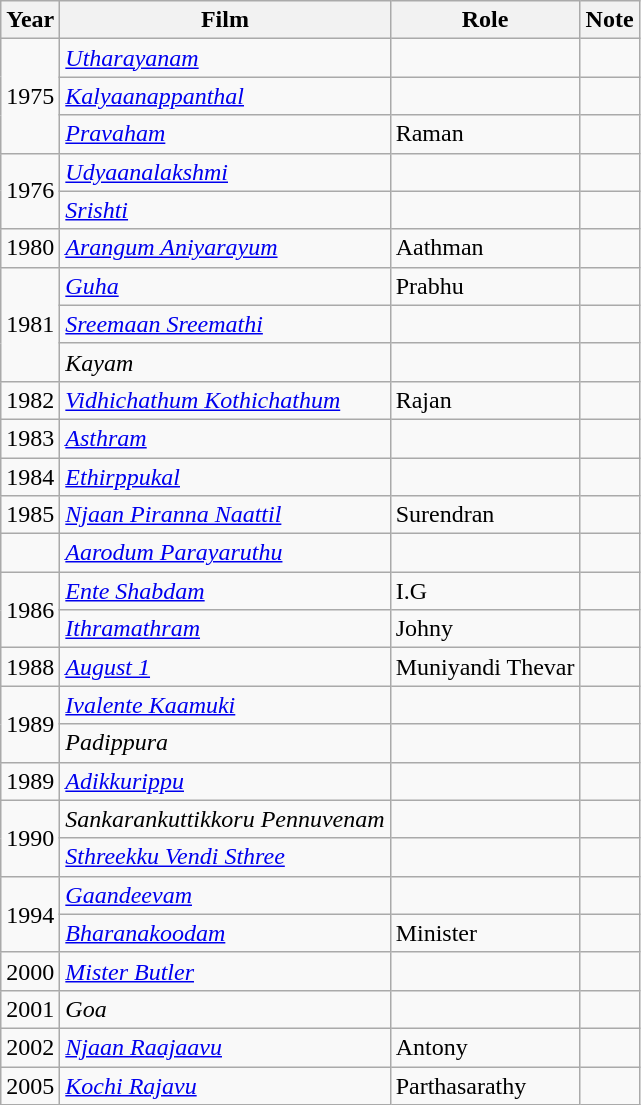<table class="wikitable">
<tr>
<th>Year</th>
<th>Film</th>
<th>Role</th>
<th>Note</th>
</tr>
<tr>
<td rowspan="3">1975</td>
<td><em><a href='#'>Utharayanam</a></em></td>
<td></td>
<td></td>
</tr>
<tr>
<td><em><a href='#'>Kalyaanappanthal</a></em></td>
<td></td>
<td></td>
</tr>
<tr>
<td><em><a href='#'>Pravaham</a></em></td>
<td>Raman</td>
<td></td>
</tr>
<tr>
<td rowspan="2">1976</td>
<td><em><a href='#'>Udyaanalakshmi</a></em></td>
<td></td>
<td></td>
</tr>
<tr>
<td><em><a href='#'>Srishti</a></em></td>
<td></td>
<td></td>
</tr>
<tr>
<td>1980</td>
<td><em><a href='#'>Arangum Aniyarayum</a></em></td>
<td>Aathman</td>
<td></td>
</tr>
<tr>
<td rowspan="3">1981</td>
<td><em><a href='#'>Guha</a></em></td>
<td>Prabhu</td>
<td></td>
</tr>
<tr>
<td><em><a href='#'>Sreemaan Sreemathi</a></em></td>
<td></td>
<td></td>
</tr>
<tr>
<td><em>Kayam</em></td>
<td></td>
<td></td>
</tr>
<tr>
<td>1982</td>
<td><em><a href='#'>Vidhichathum Kothichathum</a></em></td>
<td>Rajan</td>
<td></td>
</tr>
<tr>
<td>1983</td>
<td><em><a href='#'>Asthram</a></em></td>
<td></td>
<td></td>
</tr>
<tr>
<td>1984</td>
<td><em><a href='#'>Ethirppukal</a></em></td>
<td></td>
<td></td>
</tr>
<tr>
<td>1985</td>
<td><em><a href='#'>Njaan Piranna Naattil</a></em></td>
<td>Surendran</td>
<td></td>
</tr>
<tr>
<td></td>
<td><em><a href='#'>Aarodum Parayaruthu</a></em></td>
<td></td>
<td></td>
</tr>
<tr>
<td rowspan="2">1986</td>
<td><em><a href='#'>Ente Shabdam</a></em></td>
<td>I.G</td>
<td></td>
</tr>
<tr>
<td><em><a href='#'>Ithramathram</a></em></td>
<td>Johny</td>
<td></td>
</tr>
<tr>
<td>1988</td>
<td><em><a href='#'>August 1</a></em></td>
<td>Muniyandi Thevar</td>
<td></td>
</tr>
<tr>
<td rowspan="2">1989</td>
<td><em><a href='#'>Ivalente Kaamuki</a></em></td>
<td></td>
<td></td>
</tr>
<tr>
<td><em>Padippura</em></td>
<td></td>
<td></td>
</tr>
<tr>
<td>1989</td>
<td><em><a href='#'>Adikkurippu</a></em></td>
<td></td>
<td></td>
</tr>
<tr>
<td rowspan="2">1990</td>
<td><em>Sankarankuttikkoru Pennuvenam</em></td>
<td></td>
<td></td>
</tr>
<tr>
<td><em><a href='#'>Sthreekku Vendi Sthree</a></em></td>
<td></td>
<td></td>
</tr>
<tr>
<td rowspan="2">1994</td>
<td><em><a href='#'>Gaandeevam</a></em></td>
<td></td>
<td></td>
</tr>
<tr>
<td><em><a href='#'>Bharanakoodam</a></em></td>
<td>Minister</td>
<td></td>
</tr>
<tr>
<td>2000</td>
<td><em><a href='#'>Mister Butler</a></em></td>
<td></td>
<td></td>
</tr>
<tr>
<td>2001</td>
<td><em>Goa</em></td>
<td></td>
<td></td>
</tr>
<tr>
<td>2002</td>
<td><em><a href='#'>Njaan Raajaavu</a></em></td>
<td>Antony</td>
<td></td>
</tr>
<tr>
<td>2005</td>
<td><em><a href='#'>Kochi Rajavu</a></em></td>
<td>Parthasarathy</td>
<td></td>
</tr>
</table>
